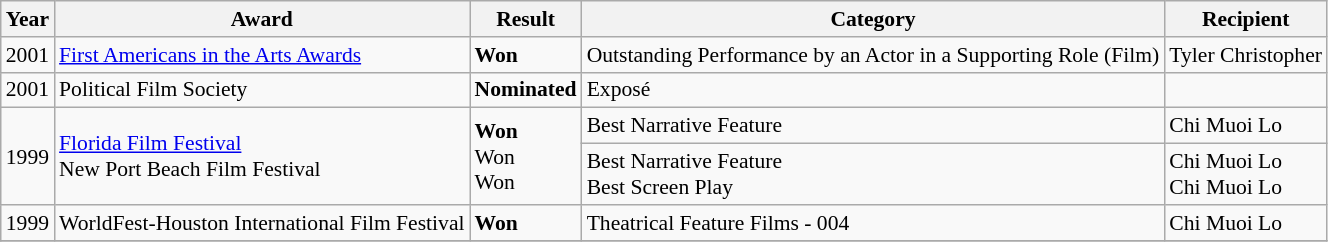<table class="wikitable" style="font-size:90%;">
<tr>
<th>Year</th>
<th>Award</th>
<th>Result</th>
<th>Category</th>
<th>Recipient</th>
</tr>
<tr>
<td>2001</td>
<td><a href='#'>First Americans in the Arts Awards</a></td>
<td><strong>Won</strong></td>
<td>Outstanding Performance by an Actor in a Supporting Role (Film)</td>
<td>Tyler Christopher</td>
</tr>
<tr>
<td>2001</td>
<td>Political Film Society</td>
<td><strong>Nominated</strong></td>
<td>Exposé</td>
<td></td>
</tr>
<tr>
<td rowspan="2">1999</td>
<td rowspan="2"><a href='#'>Florida Film Festival</a><br>New Port Beach Film Festival</td>
<td rowspan="2"><strong>Won</strong><br>Won<br>Won</td>
<td>Best Narrative Feature</td>
<td>Chi Muoi Lo</td>
</tr>
<tr>
<td>Best Narrative Feature<br>Best Screen Play</td>
<td>Chi Muoi Lo<br>Chi Muoi Lo</td>
</tr>
<tr>
<td>1999</td>
<td>WorldFest-Houston International Film Festival</td>
<td><strong>Won</strong></td>
<td>Theatrical Feature Films - 004</td>
<td>Chi Muoi Lo</td>
</tr>
<tr>
</tr>
</table>
